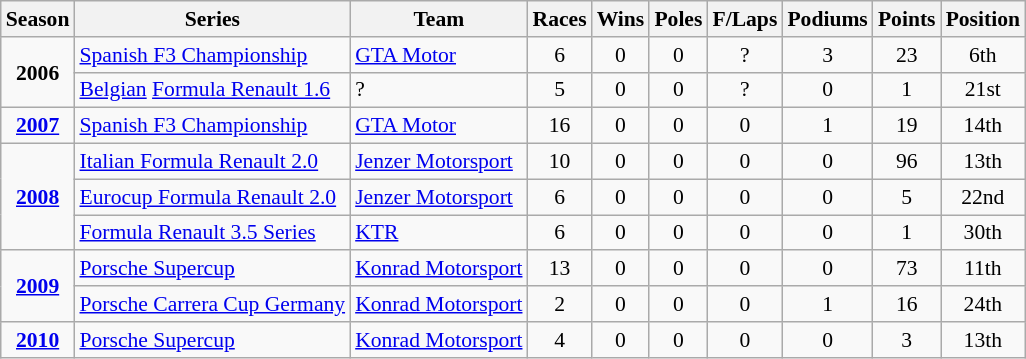<table class="wikitable" style="font-size: 90%;">
<tr>
<th>Season</th>
<th>Series</th>
<th>Team</th>
<th>Races</th>
<th>Wins</th>
<th>Poles</th>
<th>F/Laps</th>
<th>Podiums</th>
<th>Points</th>
<th>Position</th>
</tr>
<tr>
<td align="center" rowspan=2><strong>2006</strong></td>
<td><a href='#'>Spanish F3 Championship</a></td>
<td><a href='#'>GTA Motor</a></td>
<td align="center">6</td>
<td align="center">0</td>
<td align="center">0</td>
<td align="center">?</td>
<td align="center">3</td>
<td align="center">23</td>
<td align="center">6th</td>
</tr>
<tr>
<td><a href='#'>Belgian</a> <a href='#'>Formula Renault 1.6</a></td>
<td>?</td>
<td align="center">5</td>
<td align="center">0</td>
<td align="center">0</td>
<td align="center">?</td>
<td align="center">0</td>
<td align="center">1</td>
<td align="center">21st</td>
</tr>
<tr>
<td align="center"><strong><a href='#'>2007</a></strong></td>
<td><a href='#'>Spanish F3 Championship</a></td>
<td><a href='#'>GTA Motor</a></td>
<td align="center">16</td>
<td align="center">0</td>
<td align="center">0</td>
<td align="center">0</td>
<td align="center">1</td>
<td align="center">19</td>
<td align="center">14th</td>
</tr>
<tr>
<td align="center" rowspan=3><strong><a href='#'>2008</a></strong></td>
<td><a href='#'>Italian Formula Renault 2.0</a></td>
<td><a href='#'>Jenzer Motorsport</a></td>
<td align="center">10</td>
<td align="center">0</td>
<td align="center">0</td>
<td align="center">0</td>
<td align="center">0</td>
<td align="center">96</td>
<td align="center">13th</td>
</tr>
<tr>
<td><a href='#'>Eurocup Formula Renault 2.0</a></td>
<td><a href='#'>Jenzer Motorsport</a></td>
<td align="center">6</td>
<td align="center">0</td>
<td align="center">0</td>
<td align="center">0</td>
<td align="center">0</td>
<td align="center">5</td>
<td align="center">22nd</td>
</tr>
<tr>
<td><a href='#'>Formula Renault 3.5 Series</a></td>
<td><a href='#'>KTR</a></td>
<td align="center">6</td>
<td align="center">0</td>
<td align="center">0</td>
<td align="center">0</td>
<td align="center">0</td>
<td align="center">1</td>
<td align="center">30th</td>
</tr>
<tr>
<td align="center" rowspan=2><strong><a href='#'>2009</a></strong></td>
<td><a href='#'>Porsche Supercup</a></td>
<td><a href='#'>Konrad Motorsport</a></td>
<td align="center">13</td>
<td align="center">0</td>
<td align="center">0</td>
<td align="center">0</td>
<td align="center">0</td>
<td align="center">73</td>
<td align="center">11th</td>
</tr>
<tr>
<td><a href='#'>Porsche Carrera Cup Germany</a></td>
<td><a href='#'>Konrad Motorsport</a></td>
<td align="center">2</td>
<td align="center">0</td>
<td align="center">0</td>
<td align="center">0</td>
<td align="center">1</td>
<td align="center">16</td>
<td align="center">24th</td>
</tr>
<tr>
<td align="center"><strong><a href='#'>2010</a></strong></td>
<td><a href='#'>Porsche Supercup</a></td>
<td><a href='#'>Konrad Motorsport</a></td>
<td align="center">4</td>
<td align="center">0</td>
<td align="center">0</td>
<td align="center">0</td>
<td align="center">0</td>
<td align="center">3</td>
<td align="center">13th</td>
</tr>
</table>
